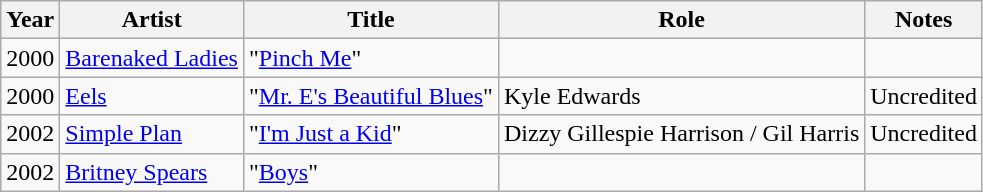<table class="wikitable sortable">
<tr>
<th>Year</th>
<th>Artist</th>
<th>Title</th>
<th>Role</th>
<th>Notes</th>
</tr>
<tr>
<td>2000</td>
<td><a href='#'>Barenaked Ladies</a></td>
<td>"<a href='#'>Pinch Me</a>"</td>
<td></td>
<td></td>
</tr>
<tr>
<td>2000</td>
<td><a href='#'>Eels</a></td>
<td>"<a href='#'>Mr. E's Beautiful Blues</a>"</td>
<td>Kyle Edwards</td>
<td>Uncredited</td>
</tr>
<tr>
<td>2002</td>
<td><a href='#'>Simple Plan</a></td>
<td>"<a href='#'>I'm Just a Kid</a>"</td>
<td>Dizzy Gillespie Harrison / Gil Harris</td>
<td>Uncredited</td>
</tr>
<tr>
<td>2002</td>
<td><a href='#'>Britney Spears</a></td>
<td>"<a href='#'>Boys</a>"</td>
<td></td>
<td></td>
</tr>
</table>
